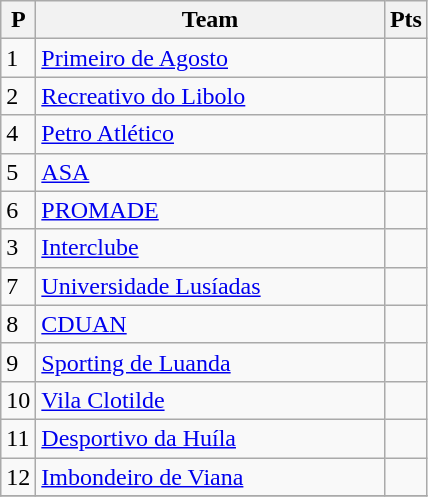<table class="wikitable">
<tr>
<th>P</th>
<th width=225>Team</th>
<th>Pts</th>
</tr>
<tr>
<td>1</td>
<td><a href='#'>Primeiro de Agosto</a></td>
<td></td>
</tr>
<tr>
<td>2</td>
<td><a href='#'>Recreativo do Libolo</a></td>
<td></td>
</tr>
<tr>
<td>4</td>
<td><a href='#'>Petro Atlético</a></td>
<td></td>
</tr>
<tr>
<td>5</td>
<td><a href='#'>ASA</a></td>
<td></td>
</tr>
<tr>
<td>6</td>
<td><a href='#'>PROMADE</a></td>
<td></td>
</tr>
<tr>
<td>3</td>
<td><a href='#'>Interclube</a></td>
<td></td>
</tr>
<tr>
<td>7</td>
<td><a href='#'>Universidade Lusíadas</a></td>
<td></td>
</tr>
<tr>
<td>8</td>
<td><a href='#'>CDUAN</a></td>
<td></td>
</tr>
<tr>
<td>9</td>
<td><a href='#'>Sporting de Luanda</a></td>
<td></td>
</tr>
<tr>
<td>10</td>
<td><a href='#'>Vila Clotilde</a></td>
<td></td>
</tr>
<tr>
<td>11</td>
<td><a href='#'>Desportivo da Huíla</a></td>
<td></td>
</tr>
<tr>
<td>12</td>
<td><a href='#'>Imbondeiro de Viana</a></td>
<td></td>
</tr>
<tr>
</tr>
</table>
